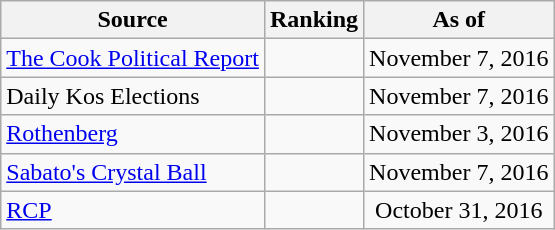<table class="wikitable" style="text-align:center">
<tr>
<th>Source</th>
<th>Ranking</th>
<th>As of</th>
</tr>
<tr>
<td align=left><a href='#'>The Cook Political Report</a></td>
<td></td>
<td>November 7, 2016</td>
</tr>
<tr>
<td align=left>Daily Kos Elections</td>
<td></td>
<td>November 7, 2016</td>
</tr>
<tr>
<td align=left><a href='#'>Rothenberg</a></td>
<td></td>
<td>November 3, 2016</td>
</tr>
<tr>
<td align=left><a href='#'>Sabato's Crystal Ball</a></td>
<td></td>
<td>November 7, 2016</td>
</tr>
<tr>
<td align="left"><a href='#'>RCP</a></td>
<td></td>
<td>October 31, 2016</td>
</tr>
</table>
